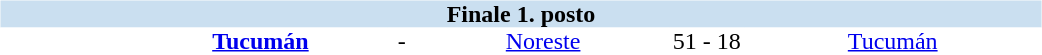<table table width=700>
<tr>
<td width=700 valign="top"><br><table border=0 cellspacing=0 cellpadding=0 style="font-size: 100%; border-collapse: collapse;" width=100%>
<tr bgcolor="#CADFF0">
<td style="font-size:100%"; align="center" colspan="6"><strong>Finale 1. posto</strong></td>
</tr>
<tr align=center bgcolor=#FFFFFF>
<td width=90></td>
<td width=170><strong><a href='#'>Tucumán</a></strong></td>
<td width=20>-</td>
<td width=170><a href='#'>Noreste</a></td>
<td width=50>51 - 18</td>
<td width=200><a href='#'>Tucumán</a></td>
</tr>
</table>
</td>
</tr>
</table>
